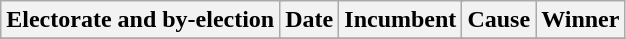<table class="wikitable">
<tr align=center>
<th colspan=2>Electorate and by-election</th>
<th>Date</th>
<th colspan=2>Incumbent</th>
<th>Cause</th>
<th colspan=2>Winner</th>
</tr>
<tr>
</tr>
</table>
